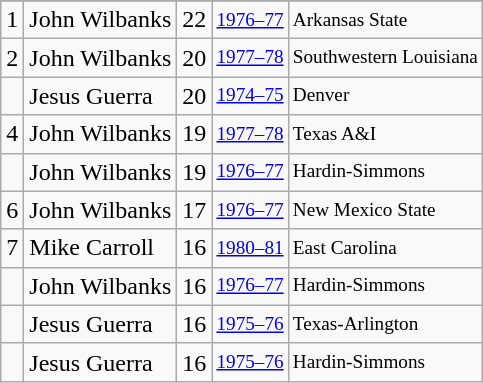<table class="wikitable">
<tr>
</tr>
<tr>
<td>1</td>
<td>John Wilbanks</td>
<td>22</td>
<td style="font-size:80%;"><a href='#'>1976–77</a></td>
<td style="font-size:80%;">Arkansas State</td>
</tr>
<tr>
<td>2</td>
<td>John Wilbanks</td>
<td>20</td>
<td style="font-size:80%;"><a href='#'>1977–78</a></td>
<td style="font-size:80%;">Southwestern Louisiana</td>
</tr>
<tr>
<td></td>
<td>Jesus Guerra</td>
<td>20</td>
<td style="font-size:80%;"><a href='#'>1974–75</a></td>
<td style="font-size:80%;">Denver</td>
</tr>
<tr>
<td>4</td>
<td>John Wilbanks</td>
<td>19</td>
<td style="font-size:80%;"><a href='#'>1977–78</a></td>
<td style="font-size:80%;">Texas A&I</td>
</tr>
<tr>
<td></td>
<td>John Wilbanks</td>
<td>19</td>
<td style="font-size:80%;"><a href='#'>1976–77</a></td>
<td style="font-size:80%;">Hardin-Simmons</td>
</tr>
<tr>
<td>6</td>
<td>John Wilbanks</td>
<td>17</td>
<td style="font-size:80%;"><a href='#'>1976–77</a></td>
<td style="font-size:80%;">New Mexico State</td>
</tr>
<tr>
<td>7</td>
<td>Mike Carroll</td>
<td>16</td>
<td style="font-size:80%;"><a href='#'>1980–81</a></td>
<td style="font-size:80%;">East Carolina</td>
</tr>
<tr>
<td></td>
<td>John Wilbanks</td>
<td>16</td>
<td style="font-size:80%;"><a href='#'>1976–77</a></td>
<td style="font-size:80%;">Hardin-Simmons</td>
</tr>
<tr>
<td></td>
<td>Jesus Guerra</td>
<td>16</td>
<td style="font-size:80%;"><a href='#'>1975–76</a></td>
<td style="font-size:80%;">Texas-Arlington</td>
</tr>
<tr>
<td></td>
<td>Jesus Guerra</td>
<td>16</td>
<td style="font-size:80%;"><a href='#'>1975–76</a></td>
<td style="font-size:80%;">Hardin-Simmons</td>
</tr>
</table>
